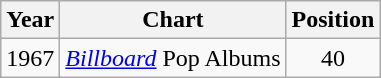<table class="wikitable">
<tr>
<th>Year</th>
<th>Chart</th>
<th>Position</th>
</tr>
<tr>
<td>1967</td>
<td><em><a href='#'>Billboard</a></em> Pop Albums</td>
<td align="center">40</td>
</tr>
</table>
